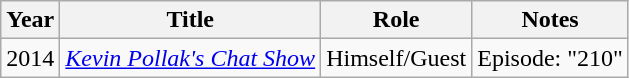<table class="wikitable sortable">
<tr>
<th>Year</th>
<th>Title</th>
<th>Role</th>
<th>Notes</th>
</tr>
<tr>
<td>2014</td>
<td><em><a href='#'>Kevin Pollak's Chat Show</a></em></td>
<td>Himself/Guest</td>
<td>Episode: "210"</td>
</tr>
</table>
